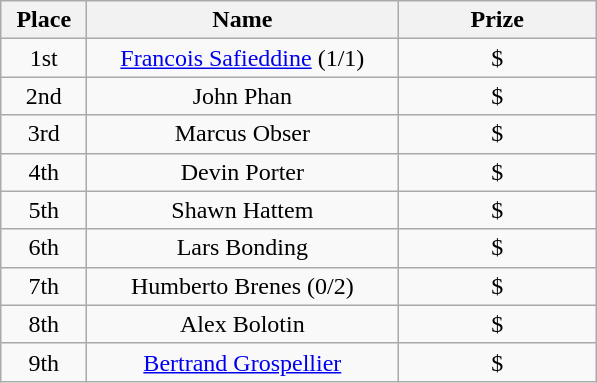<table class="wikitable" style="text-align:center">
<tr>
<th width="50">Place</th>
<th width="200">Name</th>
<th width="125">Prize</th>
</tr>
<tr>
<td>1st</td>
<td><a href='#'>Francois Safieddine</a> (1/1)</td>
<td>$</td>
</tr>
<tr>
<td>2nd</td>
<td>John Phan </td>
<td>$</td>
</tr>
<tr>
<td>3rd</td>
<td>Marcus Obser</td>
<td>$</td>
</tr>
<tr>
<td>4th</td>
<td>Devin Porter</td>
<td>$</td>
</tr>
<tr>
<td>5th</td>
<td>Shawn Hattem</td>
<td>$</td>
</tr>
<tr>
<td>6th</td>
<td>Lars Bonding</td>
<td>$</td>
</tr>
<tr>
<td>7th</td>
<td>Humberto Brenes (0/2)</td>
<td>$</td>
</tr>
<tr>
<td>8th</td>
<td>Alex Bolotin</td>
<td>$</td>
</tr>
<tr>
<td>9th</td>
<td><a href='#'>Bertrand Grospellier</a></td>
<td>$</td>
</tr>
</table>
